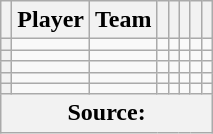<table class="wikitable sortable" style="text-align:left">
<tr>
<th class="unsortable"></th>
<th>Player</th>
<th>Team</th>
<th></th>
<th></th>
<th></th>
<th></th>
<th></th>
</tr>
<tr>
<th></th>
<td></td>
<td></td>
<td></td>
<td></td>
<td></td>
<td></td>
<td></td>
</tr>
<tr>
<th></th>
<td></td>
<td></td>
<td></td>
<td></td>
<td></td>
<td></td>
<td></td>
</tr>
<tr>
<th></th>
<td></td>
<td></td>
<td></td>
<td></td>
<td></td>
<td></td>
<td></td>
</tr>
<tr>
<th></th>
<td></td>
<td></td>
<td></td>
<td></td>
<td></td>
<td></td>
<td></td>
</tr>
<tr>
<th></th>
<td></td>
<td></td>
<td></td>
<td></td>
<td></td>
<td></td>
<td></td>
</tr>
<tr>
<th colspan="8"><strong>Source:</strong></th>
</tr>
</table>
